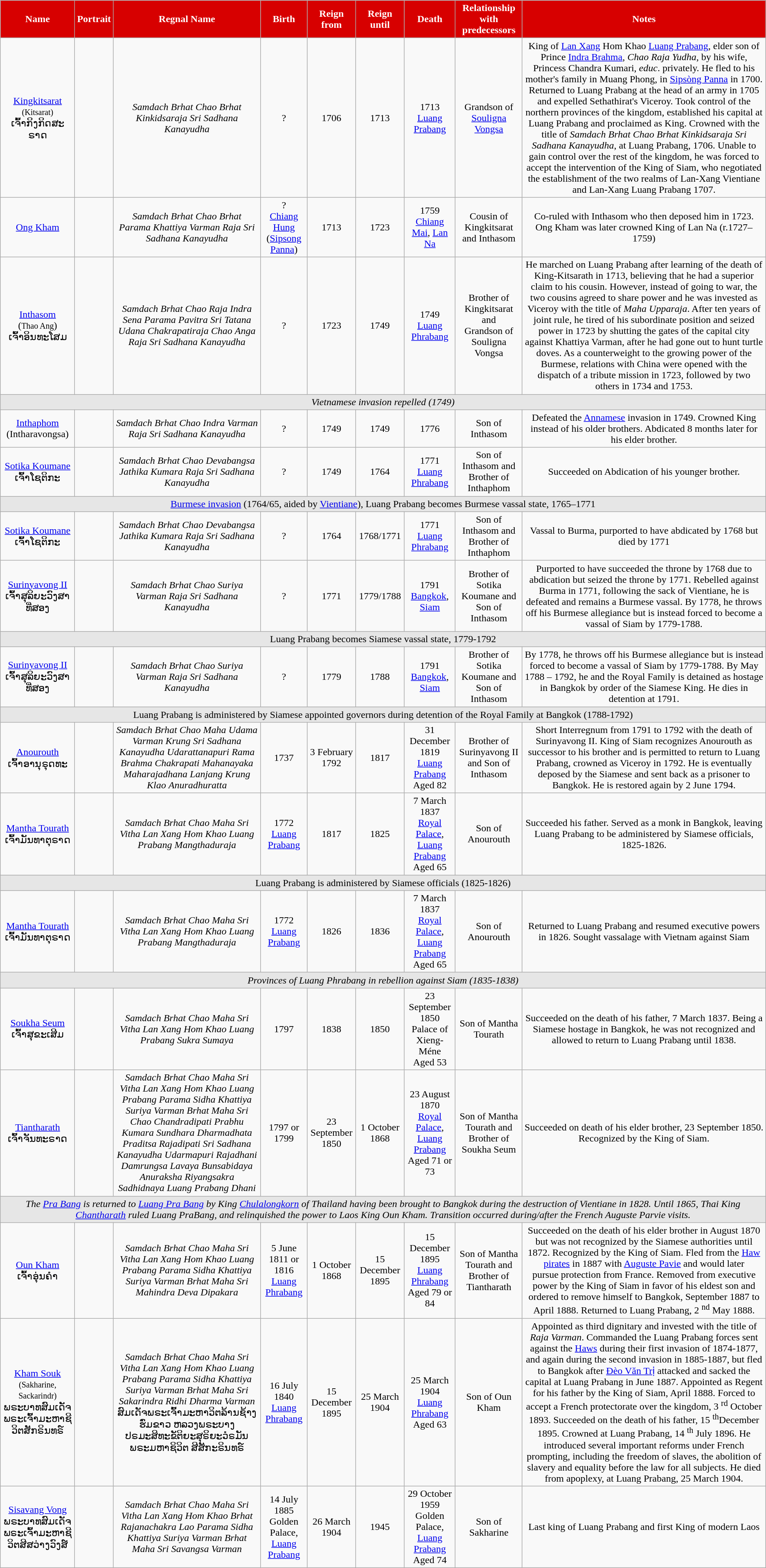<table class="wikitable" style="text-align: center;">
<tr>
<th style="background-color:#D70000; color:white;">Name</th>
<th style="background-color:#D70000; color:white;">Portrait</th>
<th style="background-color:#D70000; color:white;">Regnal Name</th>
<th style="background-color:#D70000; color:white;">Birth</th>
<th style="background-color:#D70000; color:white;">Reign<br> from</th>
<th style="background-color:#D70000; color:white;">Reign<br> until</th>
<th style="background-color:#D70000; color:white;">Death</th>
<th style="background-color:#D70000; color:white;">Relationship <br>with predecessors</th>
<th style="background-color:#D70000; color:white;">Notes</th>
</tr>
<tr>
<td align="center"><a href='#'>Kingkitsarat</a><br><small>(Kitsarat)</small><br>ເຈົ້າກິງກິດສະຣາດ</td>
<td></td>
<td><em>Samdach</em> <em>Brhat</em> <em>Chao</em> <em>Brhat</em> <em>Kinkidsaraja</em> <em>Sri</em> <em>Sadhana</em> <em>Kanayudha</em></td>
<td>?</td>
<td align="center">1706</td>
<td align="center">1713</td>
<td>1713<br><a href='#'>Luang Prabang</a></td>
<td align="center">Grandson of <a href='#'>Souligna Vongsa</a></td>
<td>King of <a href='#'>Lan Xang</a> Hom Khao <a href='#'>Luang Prabang</a>, elder son of Prince <a href='#'>Indra Brahma</a>, <em>Chao Raja</em> <em>Yudha</em>, by his wife, Princess Chandra Kumari, <em>educ</em>. privately. He fled to his mother's family in Muang Phong, in <a href='#'>Sipsòng Panna</a> in 1700. Returned to Luang Prabang at the head of an army in 1705 and expelled Sethathirat's Viceroy. Took control of the northern provinces of the kingdom, established his capital at Luang Prabang and proclaimed as King. Crowned with the title of <em>Samdach</em> <em>Brhat</em> <em>Chao</em> <em>Brhat</em> <em>Kinkidsaraja</em> <em>Sri</em> <em>Sadhana</em> <em>Kanayudha</em>, at Luang Prabang, 1706. Unable to gain control over the rest of the kingdom, he was forced to accept the intervention of the King of Siam, who negotiated the establishment of the two realms of Lan-Xang Vientiane and Lan-Xang Luang Prabang 1707.</td>
</tr>
<tr>
<td align="center"><a href='#'>Ong Kham</a></td>
<td></td>
<td><em>Samdach</em> <em>Brhat</em> <em>Chao</em> <em>Brhat</em> <em>Parama</em> <em>Khattiya</em> <em>Varman</em> <em>Raja</em> <em>Sri</em> <em>Sadhana</em> <em>Kanayudha</em></td>
<td>?<br><a href='#'>Chiang Hung</a> (<a href='#'>Sipsong Panna</a>)</td>
<td align="center">1713</td>
<td align="center">1723</td>
<td>1759<br><a href='#'>Chiang Mai</a>, <a href='#'>Lan Na</a></td>
<td align="center">Cousin of Kingkitsarat and Inthasom</td>
<td align="center">Co-ruled with Inthasom who then deposed him in 1723. <br>Ong Kham was later crowned King of Lan Na (r.1727–1759)</td>
</tr>
<tr>
<td align="center"><a href='#'>Inthasom</a><br>(<small>Thao Ang</small>)<br>ເຈົ້າອິນທະໂສມ</td>
<td></td>
<td><em>Samdach</em> <em>Brhat</em> <em>Chao</em> <em>Raja</em> <em>Indra</em> <em>Sena</em> <em>Parama</em> <em>Pavitra</em> <em>Sri</em> <em>Tatana</em> <em>Udana</em> <em>Chakrapatiraja</em> <em>Chao</em> <em>Anga</em> <em>Raja</em> <em>Sri</em> <em>Sadhana</em> <em>Kanayudha</em></td>
<td>?</td>
<td align="center">1723</td>
<td align="center">1749</td>
<td>1749<br><a href='#'>Luang Phrabang</a></td>
<td align="center">Brother of Kingkitsarat and <br>Grandson of Souligna Vongsa</td>
<td>He marched on Luang Prabang after learning of the death of King-Kitsarath in 1713, believing that he had a superior claim to his cousin. However, instead of going to war, the two cousins agreed to share power and he was invested as Viceroy with the title of <em>Maha Upparaja</em>. After ten years of joint rule, he tired of his subordinate position and seized power in 1723 by shutting the gates of the capital city against Khattiya Varman, after he had gone out to hunt turtle doves. As a counterweight to the growing power of the Burmese, relations with China were opened with the dispatch of a tribute mission in 1723, followed by two others in 1734 and 1753.</td>
</tr>
<tr>
<td colspan="9" style="background-color:#E6E6E6" align="center"><em>Vietnamese invasion repelled (1749)</em></td>
</tr>
<tr>
<td align="center"><a href='#'>Inthaphom</a> (Intharavongsa)</td>
<td></td>
<td><em>Samdach</em> <em>Brhat</em> <em>Chao</em> <em>Indra</em> <em>Varman</em> <em>Raja</em> <em>Sri</em> <em>Sadhana</em> <em>Kanayudha</em></td>
<td>?</td>
<td align="center">1749</td>
<td>1749</td>
<td>1776</td>
<td align="center">Son of Inthasom</td>
<td>Defeated the <a href='#'>Annamese</a> invasion in 1749. Crowned King instead of his older brothers. Abdicated 8 months later for his elder brother.</td>
</tr>
<tr>
<td align="center"><a href='#'>Sotika Koumane</a><br>ເຈົ້າໂຊຕິກະ</td>
<td></td>
<td><em>Samdach</em> <em>Brhat</em> <em>Chao</em> <em>Devabangsa</em> <em>Jathika</em> <em>Kumara</em> <em>Raja</em> <em>Sri</em> <em>Sadhana</em> <em>Kanayudha</em></td>
<td>?</td>
<td align="center">1749</td>
<td align="center">1764</td>
<td>1771<br><a href='#'>Luang Phrabang</a></td>
<td align="center">Son of Inthasom and Brother of Inthaphom</td>
<td>Succeeded on Abdication of his younger brother.</td>
</tr>
<tr>
<td colspan="9" style="background-color:#E6E6E6" align="center"><a href='#'>Burmese invasion</a> (1764/65, aided by <a href='#'>Vientiane</a>), Luang Prabang becomes Burmese vassal state, 1765–1771</td>
</tr>
<tr>
<td align="center"><a href='#'>Sotika Koumane</a><br>ເຈົ້າໂຊຕິກະ</td>
<td></td>
<td><em>Samdach</em> <em>Brhat</em> <em>Chao</em> <em>Devabangsa</em> <em>Jathika</em> <em>Kumara</em> <em>Raja</em> <em>Sri</em> <em>Sadhana</em> <em>Kanayudha</em></td>
<td>?</td>
<td align="center">1764</td>
<td align="center">1768/1771</td>
<td>1771<br><a href='#'>Luang Phrabang</a></td>
<td align="center">Son of Inthasom and Brother of Inthaphom</td>
<td align="center">Vassal to Burma, purported to have abdicated by 1768 but died by 1771</td>
</tr>
<tr>
<td align="center"><a href='#'>Surinyavong II</a><br>ເຈົ້າສຸລິຍະວົງສາທີ່ສອງ</td>
<td></td>
<td><em>Samdach</em> <em>Brhat</em> <em>Chao</em> <em>Suriya</em> <em>Varman</em> <em>Raja</em> <em>Sri</em> <em>Sadhana</em> <em>Kanayudha</em></td>
<td>?</td>
<td align="center">1771</td>
<td align="center">1779/1788</td>
<td>1791<br><a href='#'>Bangkok</a>, <a href='#'>Siam</a></td>
<td align="center">Brother of Sotika Koumane and Son of Inthasom</td>
<td align="center">Purported to have succeeded the throne by 1768 due to abdication but seized the throne by 1771. Rebelled against Burma in 1771, following the sack of Vientiane, he is defeated and remains a Burmese vassal. By 1778, he throws off his Burmese allegiance but is instead forced to become a vassal of Siam by 1779-1788.</td>
</tr>
<tr>
<td colspan="9" style="background-color:#E6E6E6" align="center">Luang Prabang becomes Siamese vassal state, 1779-1792</td>
</tr>
<tr>
<td><a href='#'>Surinyavong II</a><br>ເຈົ້າສຸລິຍະວົງສາທີ່ສອງ</td>
<td></td>
<td><em>Samdach</em> <em>Brhat</em> <em>Chao</em> <em>Suriya</em> <em>Varman</em> <em>Raja</em> <em>Sri</em> <em>Sadhana</em> <em>Kanayudha</em></td>
<td>?</td>
<td>1779</td>
<td>1788</td>
<td>1791<br><a href='#'>Bangkok</a>, <a href='#'>Siam</a></td>
<td>Brother of Sotika Koumane and Son of Inthasom</td>
<td>By 1778, he throws off his Burmese allegiance but is instead forced to become a vassal of Siam by 1779-1788. By May 1788 – 1792, he and the Royal Family is detained as hostage in Bangkok by order of the Siamese King. He dies in detention at 1791.</td>
</tr>
<tr>
<td colspan="9" style="background-color:#E6E6E6" align="center">Luang Prabang is administered by Siamese appointed governors during detention of the Royal Family at Bangkok (1788-1792)</td>
</tr>
<tr>
<td align="center"><a href='#'>Anourouth</a><br>ເຈົ້າອານຸຣຸດທະ</td>
<td></td>
<td><em>Samdach</em> <em>Brhat</em> <em>Chao</em> <em>Maha</em> <em>Udama</em> <em>Varman</em> <em>Krung</em> <em>Sri</em> <em>Sadhana</em> <em>Kanayudha</em> <em>Udarattanapuri</em> <em>Rama</em> <em>Brahma</em> <em>Chakrapati</em> <em>Mahanayaka</em> <em>Maharajadhana</em> <em>Lanjang</em> <em>Krung</em> <em>Klao</em> <em>Anuradhuratta</em></td>
<td>1737</td>
<td align="center">3 February 1792</td>
<td align="center">1817</td>
<td>31 December 1819<br><a href='#'>Luang Prabang</a><br>Aged 82</td>
<td align="center">Brother of Surinyavong II and Son of Inthasom</td>
<td>Short Interregnum from 1791 to 1792 with the death of Surinyavong II. King of Siam recognizes Anourouth as successor to his brother and is permitted to return to Luang Prabang, crowned as Viceroy in 1792. He is eventually deposed by the Siamese and sent back as a prisoner to Bangkok. He is restored again by 2 June 1794.</td>
</tr>
<tr>
<td align="center"><a href='#'>Mantha Tourath</a><br>ເຈົ້າມັນທາຕຸຣາດ</td>
<td></td>
<td><em>Samdach Brhat Chao Maha Sri Vitha Lan Xang</em> <em>Hom</em> <em>Khao</em> <em>Luang</em> <em>Prabang</em> <em>Mangthaduraja</em></td>
<td>1772<br><a href='#'>Luang Prabang</a></td>
<td align="center">1817</td>
<td align="center">1825</td>
<td>7 March 1837<br><a href='#'>Royal Palace</a>, <a href='#'>Luang Prabang</a><br>Aged 65</td>
<td align="center">Son of Anourouth</td>
<td align="center">Succeeded his father. Served as a monk in Bangkok, leaving Luang Prabang to be administered by Siamese officials, 1825-1826.</td>
</tr>
<tr>
<td colspan="9" style="background-color:#E6E6E6" align="center">Luang Prabang is administered by Siamese officials (1825-1826)</td>
</tr>
<tr>
<td><a href='#'>Mantha Tourath</a><br>ເຈົ້າມັນທາຕຸຣາດ</td>
<td></td>
<td><em>Samdach Brhat Chao Maha Sri Vitha Lan Xang</em> <em>Hom</em> <em>Khao</em> <em>Luang</em> <em>Prabang</em> <em>Mangthaduraja</em></td>
<td>1772<br><a href='#'>Luang Prabang</a></td>
<td>1826</td>
<td>1836</td>
<td>7 March 1837<br><a href='#'>Royal Palace</a>, <a href='#'>Luang Prabang</a><br>Aged 65</td>
<td>Son of Anourouth</td>
<td>Returned to Luang Prabang and resumed executive powers in 1826. Sought vassalage with Vietnam against Siam</td>
</tr>
<tr>
<td colspan="9" style="background-color:#E6E6E6" align="center"><em>Provinces of Luang Phrabang in rebellion against Siam (1835-1838)</em></td>
</tr>
<tr>
<td align="center"><a href='#'>Soukha Seum</a><br>ເຈົ້າສຸຂະເສີມ</td>
<td></td>
<td><em>Samdach Brhat Chao Maha Sri Vitha Lan Xang</em> <em>Hom</em> <em>Khao</em> <em>Luang</em> <em>Prabang</em> <em>Sukra Sumaya</em></td>
<td>1797</td>
<td align="center">1838</td>
<td align="center">1850</td>
<td>23 September 1850<br>Palace of Xieng-Méne<br>Aged 53</td>
<td align="center">Son of Mantha Tourath</td>
<td>Succeeded on the death of his father, 7 March 1837. Being a Siamese hostage in Bangkok, he was not recognized and allowed to return to Luang Prabang until 1838.</td>
</tr>
<tr>
<td align="center"><a href='#'>Tiantharath</a><br>ເຈົ້າຈັນທະຣາດ</td>
<td></td>
<td><em>Samdach Brhat Chao Maha Sri Vitha Lan Xang Hom Khao Luang Prabang Parama Sidha Khattiya Suriya Varman Brhat Maha Sri Chao Chandradipati Prabhu Kumara Sundhara Dharmadhata Praditsa Rajadipati Sri Sadhana Kanayudha Udarmapuri Rajadhani Damrungsa Lavaya Bunsabidaya Anuraksha Riyangsakra Sadhidnaya Luang Prabang Dhani</em></td>
<td>1797 or 1799</td>
<td align="center">23 September 1850</td>
<td align="center">1 October 1868</td>
<td>23 August 1870<br><a href='#'>Royal Palace</a>, <a href='#'>Luang Prabang</a><br>Aged 71 or 73</td>
<td align="center">Son of Mantha Tourath and Brother of Soukha Seum</td>
<td>Succeeded on death of his elder brother, 23 September 1850. Recognized by the King of Siam.</td>
</tr>
<tr>
<td colspan="9" style="background-color:#E6E6E6" align="center"><em>The <a href='#'>Pra Bang</a> is returned to <a href='#'>Luang Pra Bang</a> by King <a href='#'>Chulalongkorn</a> of Thailand having been brought to Bangkok during the destruction of Vientiane in 1828. Until 1865, Thai King <a href='#'>Chantharath</a> ruled Luang PraBang, and relinquished the power to Laos King Oun Kham. Transition occurred during/after the French Auguste Parvie visits.</em></td>
</tr>
<tr>
<td align="center"><a href='#'>Oun Kham</a><br>ເຈົ້າອຸ່ນຄຳ</td>
<td></td>
<td><em>Samdach Brhat Chao Maha Sri Vitha Lan Xang</em> <em>Hom</em> <em>Khao</em> <em>Luang</em> <em>Prabang</em> <em>Parama</em> <em>Sidha</em> <em>Khattiya</em> <em>Suriya</em> <em>Varman</em> <em>Brhat</em> <em>Maha</em> <em>Sri</em> <em>Mahindra</em> <em>Deva</em> <em>Dipakara</em></td>
<td align="center">5 June 1811 or <br>1816<br><a href='#'>Luang Phrabang</a></td>
<td align="center">1 October 1868</td>
<td align="center">15 December 1895</td>
<td>15 December 1895<br><a href='#'>Luang Phrabang</a><br>Aged 79 or 84</td>
<td align="center">Son of Mantha Tourath and Brother of Tiantharath</td>
<td align="center">Succeeded on the death of his elder brother in August 1870 but was not recognized by the Siamese authorities until 1872. Recognized by the King of Siam. Fled from the <a href='#'>Haw pirates</a> in 1887 with <a href='#'>Auguste Pavie</a> and would later<br>pursue protection from France. Removed from executive power by the King of Siam in favor of his eldest son and ordered to remove himself to Bangkok, September 1887 to April 1888. Returned to Luang Prabang, 2 <sup>nd</sup> May 1888.</td>
</tr>
<tr>
<td align="center"><a href='#'>Kham Souk</a><br><small>(Sakharine, Sackarindr)</small><br>ພຣະບາທສົມເດັຈພຣະເຈົ້າມະຫາຊີວິຕສັກຣິນທຣ໌</td>
<td></td>
<td><em>Samdach Brhat Chao Maha Sri Vitha Lan Xang</em> <em>Hom</em> <em>Khao</em> <em>Luang</em> <em>Prabang</em> <em>Parama</em> <em>Sidha</em> <em>Khattiya</em> <em>Suriya</em> <em>Varman</em> <em>Brhat</em> <em>Maha</em> <em>Sri</em> <em>Sakarindra Ridhi Dharma Varman</em><br>ສົມເດັຈພຣະເຈົ້າມະຫາວິຕລ້ານຊ້າງຮົ່ມຂາວ ຫລວງພຣະບາງ ປຣມະສິທະຂັຕິຍະສຸຣິຍະວໍຣມັນ ພຣະມຫາຊິວິຕ ສີສັກະຣິນທຣ໌</td>
<td>16 July 1840<br><a href='#'>Luang Phrabang</a></td>
<td align="center">15 December 1895</td>
<td align="center">25 March 1904</td>
<td>25 March 1904<br><a href='#'>Luang Phrabang</a><br>Aged 63</td>
<td align="center">Son of Oun Kham</td>
<td align="center">Appointed as third dignitary and invested with the title of <em>Raja Varman</em>. Commanded the Luang Prabang forces sent against the <a href='#'>Haws</a> during their first invasion of 1874-1877, and again during the second invasion in 1885-1887, but fled to Bangkok after <a href='#'>Đèo Văn Trị</a> attacked and sacked the capital at Luang Prabang in June 1887. Appointed as Regent for his father by the King of Siam, April 1888. Forced to accept a French protectorate over the kingdom, 3 <sup>rd</sup> October 1893. Succeeded on the death of his father, 15 <sup>th</sup>December 1895. Crowned at Luang Prabang, 14 <sup>th</sup> July 1896. He introduced several important reforms under French prompting, including the freedom of slaves, the abolition of slavery and equality before the law for all subjects. He died from apoplexy, at Luang Prabang, 25 March 1904.</td>
</tr>
<tr>
<td align="center"><a href='#'>Sisavang Vong</a><br>ພຣະບາທສົມເດັຈພຣະເຈົ້າມະຫາຊີວິຕສີສວ່າງວົງສ໌</td>
<td></td>
<td><em>Samdach Brhat Chao Maha Sri Vitha Lan Xang</em> <em>Hom</em> <em>Khao</em> <em>Brhat Rajanachakra Lao</em> <em>Parama</em> <em>Sidha</em> <em>Khattiya</em> <em>Suriya</em> <em>Varman</em> <em>Brhat</em> <em>Maha</em> <em>Sri</em> <em>Savangsa</em> <em>Varman</em></td>
<td>14 July 1885<br>Golden Palace, <a href='#'>Luang Prabang</a></td>
<td align="center">26 March 1904</td>
<td align="center">1945</td>
<td>29 October 1959<br>Golden Palace, <a href='#'>Luang Prabang</a><br>Aged 74</td>
<td align="center">Son of Sakharine</td>
<td align="center">Last king of Luang Prabang and first King of modern Laos</td>
</tr>
</table>
